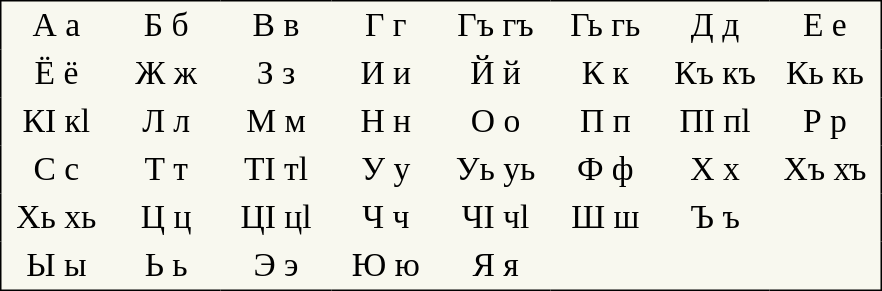<table style="font-family:Arial Unicode MS; font-size:1.4em; border-color:#000000; border-width:1px; border-style:solid; border-collapse:collapse; background-color:#F8F8EF">
<tr>
<td style="width:3em; text-align:center; padding: 3px;">А а</td>
<td style="width:3em; text-align:center; padding: 3px;">Б б</td>
<td style="width:3em; text-align:center; padding: 3px;">В в</td>
<td style="width:3em; text-align:center; padding: 3px;">Г г</td>
<td style="width:3em; text-align:center; padding: 3px;">Гъ гъ</td>
<td style="width:3em; text-align:center; padding: 3px;">Гь гь</td>
<td style="width:3em; text-align:center; padding: 3px;">Д д</td>
<td style="width:3em; text-align:center; padding: 3px;">Е е</td>
</tr>
<tr>
<td style="width:3em; text-align:center; padding: 3px;">Ё ё</td>
<td style="width:3em; text-align:center; padding: 3px;">Ж ж</td>
<td style="width:3em; text-align:center; padding: 3px;">З з</td>
<td style="width:3em; text-align:center; padding: 3px;">И и</td>
<td style="width:3em; text-align:center; padding: 3px;">Й й</td>
<td style="width:3em; text-align:center; padding: 3px;">К к</td>
<td style="width:3em; text-align:center; padding: 3px;">Къ къ</td>
<td style="width:3em; text-align:center; padding: 3px;">Кь кь</td>
</tr>
<tr>
<td style="width:3em; text-align:center; padding: 3px;">КI кl</td>
<td style="width:3em; text-align:center; padding: 3px;">Л л</td>
<td style="width:3em; text-align:center; padding: 3px;">М м</td>
<td style="width:3em; text-align:center; padding: 3px;">Н н</td>
<td style="width:3em; text-align:center; padding: 3px;">О о</td>
<td style="width:3em; text-align:center; padding: 3px;">П п</td>
<td style="width:3em; text-align:center; padding: 3px;">ПI пl</td>
<td style="width:3em; text-align:center; padding: 3px;">Р р</td>
</tr>
<tr>
<td style="width:3em; text-align:center; padding: 3px;">С с</td>
<td style="width:3em; text-align:center; padding: 3px;">Т т</td>
<td style="width:3em; text-align:center; padding: 3px;">ТI тl</td>
<td style="width:3em; text-align:center; padding: 3px;">У у</td>
<td style="width:3em; text-align:center; padding: 3px;">Уь уь</td>
<td style="width:3em; text-align:center; padding: 3px;">Ф ф</td>
<td style="width:3em; text-align:center; padding: 3px;">Х х</td>
<td style="width:3em; text-align:center; padding: 3px;">Хъ хъ</td>
</tr>
<tr>
<td style="width:3em; text-align:center; padding: 3px;">Хь хь</td>
<td style="width:3em; text-align:center; padding: 3px;">Ц ц</td>
<td style="width:3em; text-align:center; padding: 3px;">ЦI цl</td>
<td style="width:3em; text-align:center; padding: 3px;">Ч ч</td>
<td style="width:3em; text-align:center; padding: 3px;">ЧI чl</td>
<td style="width:3em; text-align:center; padding: 3px;">Ш ш</td>
<td style="width:3em; text-align:center; padding: 3px;">Ъ ъ</td>
</tr>
<tr>
<td style="width:3em; text-align:center; padding: 3px;">Ы ы</td>
<td style="width:3em; text-align:center; padding: 3px;">Ь ь</td>
<td style="width:3em; text-align:center; padding: 3px;">Э э</td>
<td style="width:3em; text-align:center; padding: 3px;">Ю ю</td>
<td style="width:3em; text-align:center; padding: 3px;">Я я</td>
</tr>
</table>
